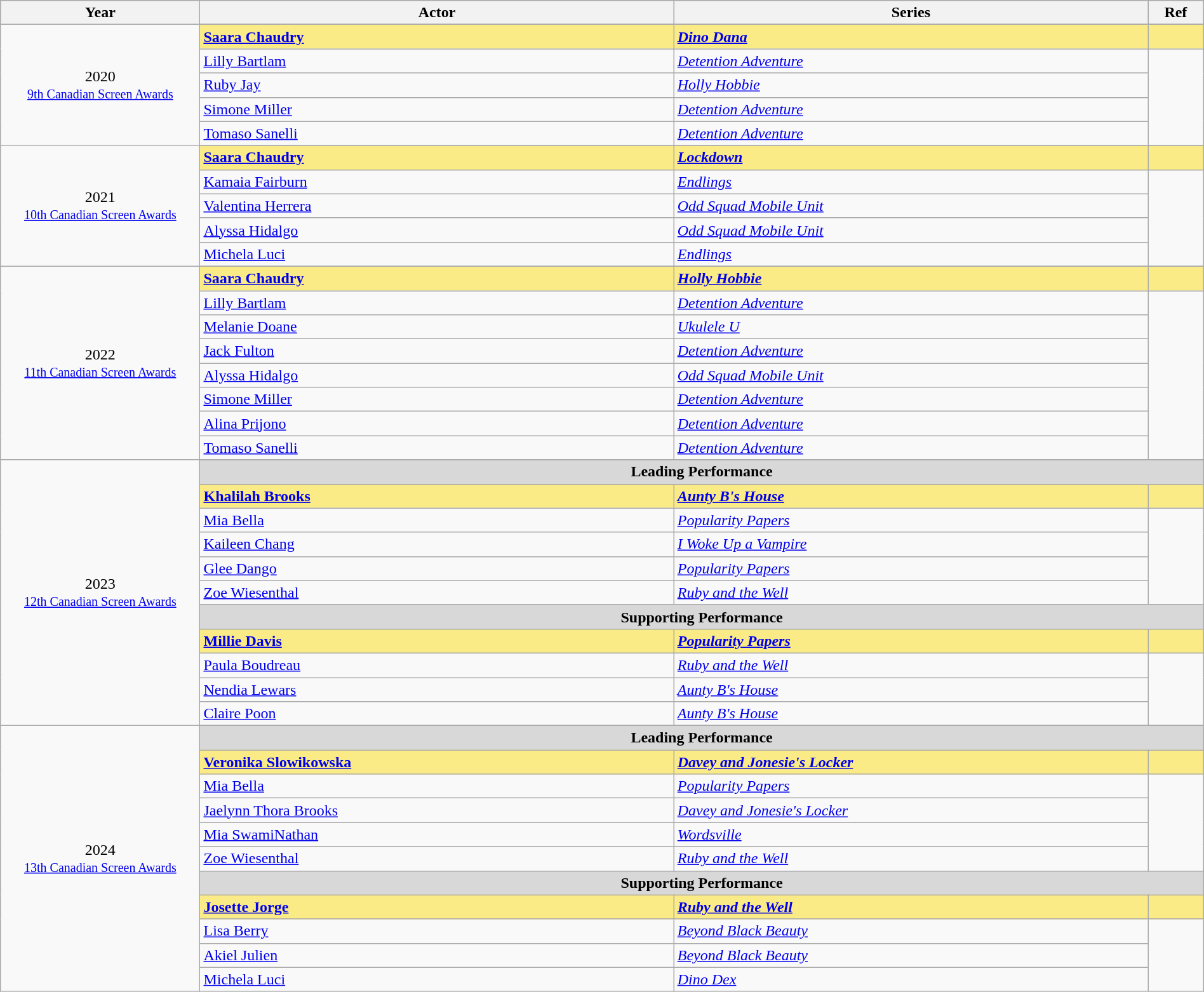<table class="wikitable" style="width:100%;">
<tr style="background:#bebebe;">
<th style="width:8%;">Year</th>
<th style="width:19%;">Actor</th>
<th style="width:19%;">Series</th>
<th style="width:2%;">Ref</th>
</tr>
<tr>
<td rowspan="6" align="center">2020 <br> <small><a href='#'>9th Canadian Screen Awards</a></small></td>
</tr>
<tr style="background:#FAEB86;">
<td><strong><a href='#'>Saara Chaudry</a></strong></td>
<td><strong><em><a href='#'>Dino Dana</a></em></strong></td>
<td></td>
</tr>
<tr>
<td><a href='#'>Lilly Bartlam</a></td>
<td><em><a href='#'>Detention Adventure</a></em></td>
<td rowspan=4></td>
</tr>
<tr>
<td><a href='#'>Ruby Jay</a></td>
<td><em><a href='#'>Holly Hobbie</a></em></td>
</tr>
<tr>
<td><a href='#'>Simone Miller</a></td>
<td><em><a href='#'>Detention Adventure</a></em></td>
</tr>
<tr>
<td><a href='#'>Tomaso Sanelli</a></td>
<td><em><a href='#'>Detention Adventure</a></em></td>
</tr>
<tr>
<td rowspan="6" align="center">2021 <br> <small><a href='#'>10th Canadian Screen Awards</a></small></td>
</tr>
<tr style="background:#FAEB86;">
<td><strong><a href='#'>Saara Chaudry</a></strong></td>
<td><strong><em><a href='#'>Lockdown</a></em></strong></td>
<td></td>
</tr>
<tr>
<td><a href='#'>Kamaia Fairburn</a></td>
<td><em><a href='#'>Endlings</a></em></td>
<td rowspan=4></td>
</tr>
<tr>
<td><a href='#'>Valentina Herrera</a></td>
<td><em><a href='#'>Odd Squad Mobile Unit</a></em></td>
</tr>
<tr>
<td><a href='#'>Alyssa Hidalgo</a></td>
<td><em><a href='#'>Odd Squad Mobile Unit</a></em></td>
</tr>
<tr>
<td><a href='#'>Michela Luci</a></td>
<td><em><a href='#'>Endlings</a></em></td>
</tr>
<tr>
<td rowspan="9" align="center">2022 <br> <small><a href='#'>11th Canadian Screen Awards</a></small></td>
</tr>
<tr style="background:#FAEB86;">
<td><strong><a href='#'>Saara Chaudry</a></strong></td>
<td><strong><em><a href='#'>Holly Hobbie</a></em></strong></td>
<td></td>
</tr>
<tr>
<td><a href='#'>Lilly Bartlam</a></td>
<td><em><a href='#'>Detention Adventure</a></em></td>
<td rowspan=7></td>
</tr>
<tr>
<td><a href='#'>Melanie Doane</a></td>
<td><em><a href='#'>Ukulele U</a></em></td>
</tr>
<tr>
<td><a href='#'>Jack Fulton</a></td>
<td><em><a href='#'>Detention Adventure</a></em></td>
</tr>
<tr>
<td><a href='#'>Alyssa Hidalgo</a></td>
<td><em><a href='#'>Odd Squad Mobile Unit</a></em></td>
</tr>
<tr>
<td><a href='#'>Simone Miller</a></td>
<td><em><a href='#'>Detention Adventure</a></em></td>
</tr>
<tr>
<td><a href='#'>Alina Prijono</a></td>
<td><em><a href='#'>Detention Adventure</a></em></td>
</tr>
<tr>
<td><a href='#'>Tomaso Sanelli</a></td>
<td><em><a href='#'>Detention Adventure</a></em></td>
</tr>
<tr>
<td rowspan="12" align="center">2023 <br> <small><a href='#'>12th Canadian Screen Awards</a></small></td>
</tr>
<tr>
<td colspan=3 align=center style="background:#D8D8D8;"><strong>Leading Performance</strong></td>
</tr>
<tr style="background:#FAEB86;">
<td><strong><a href='#'>Khalilah Brooks</a></strong></td>
<td><strong><em><a href='#'>Aunty B's House</a></em></strong></td>
<td></td>
</tr>
<tr>
<td><a href='#'>Mia Bella</a></td>
<td><em><a href='#'>Popularity Papers</a></em></td>
<td rowspan=4></td>
</tr>
<tr>
<td><a href='#'>Kaileen Chang</a></td>
<td><em><a href='#'>I Woke Up a Vampire</a></em></td>
</tr>
<tr>
<td><a href='#'>Glee Dango</a></td>
<td><em><a href='#'>Popularity Papers</a></em></td>
</tr>
<tr>
<td><a href='#'>Zoe Wiesenthal</a></td>
<td><em><a href='#'>Ruby and the Well</a></em></td>
</tr>
<tr>
<td colspan=3 align=center style="background:#D8D8D8;"><strong>Supporting Performance</strong></td>
</tr>
<tr style="background:#FAEB86;">
<td><strong><a href='#'>Millie Davis</a></strong></td>
<td><strong><em><a href='#'>Popularity Papers</a></em></strong></td>
<td></td>
</tr>
<tr>
<td><a href='#'>Paula Boudreau</a></td>
<td><em><a href='#'>Ruby and the Well</a></em></td>
<td rowspan=3></td>
</tr>
<tr>
<td><a href='#'>Nendia Lewars</a></td>
<td><em><a href='#'>Aunty B's House</a></em></td>
</tr>
<tr>
<td><a href='#'>Claire Poon</a></td>
<td><em><a href='#'>Aunty B's House</a></em></td>
</tr>
<tr>
<td rowspan="12" align="center">2024 <br> <small><a href='#'>13th Canadian Screen Awards</a></small></td>
</tr>
<tr>
<td colspan=3 align=center style="background:#D8D8D8;"><strong>Leading Performance</strong></td>
</tr>
<tr style="background:#FAEB86;">
<td><strong><a href='#'>Veronika Slowikowska</a></strong></td>
<td><strong><em><a href='#'>Davey and Jonesie's Locker</a></em></strong></td>
<td></td>
</tr>
<tr>
<td><a href='#'>Mia Bella</a></td>
<td><em><a href='#'>Popularity Papers</a></em></td>
<td rowspan=4></td>
</tr>
<tr>
<td><a href='#'>Jaelynn Thora Brooks</a></td>
<td><em><a href='#'>Davey and Jonesie's Locker</a></em></td>
</tr>
<tr>
<td><a href='#'>Mia SwamiNathan</a></td>
<td><em><a href='#'>Wordsville</a></em></td>
</tr>
<tr>
<td><a href='#'>Zoe Wiesenthal</a></td>
<td><em><a href='#'>Ruby and the Well</a></em></td>
</tr>
<tr>
<td colspan=3 align=center style="background:#D8D8D8;"><strong>Supporting Performance</strong></td>
</tr>
<tr style="background:#FAEB86;">
<td><strong><a href='#'>Josette Jorge</a></strong></td>
<td><strong><em><a href='#'>Ruby and the Well</a></em></strong></td>
<td></td>
</tr>
<tr>
<td><a href='#'>Lisa Berry</a></td>
<td><em><a href='#'>Beyond Black Beauty</a></em></td>
<td rowspan=3></td>
</tr>
<tr>
<td><a href='#'>Akiel Julien</a></td>
<td><em><a href='#'>Beyond Black Beauty</a></em></td>
</tr>
<tr>
<td><a href='#'>Michela Luci</a></td>
<td><em><a href='#'>Dino Dex</a></em></td>
</tr>
</table>
